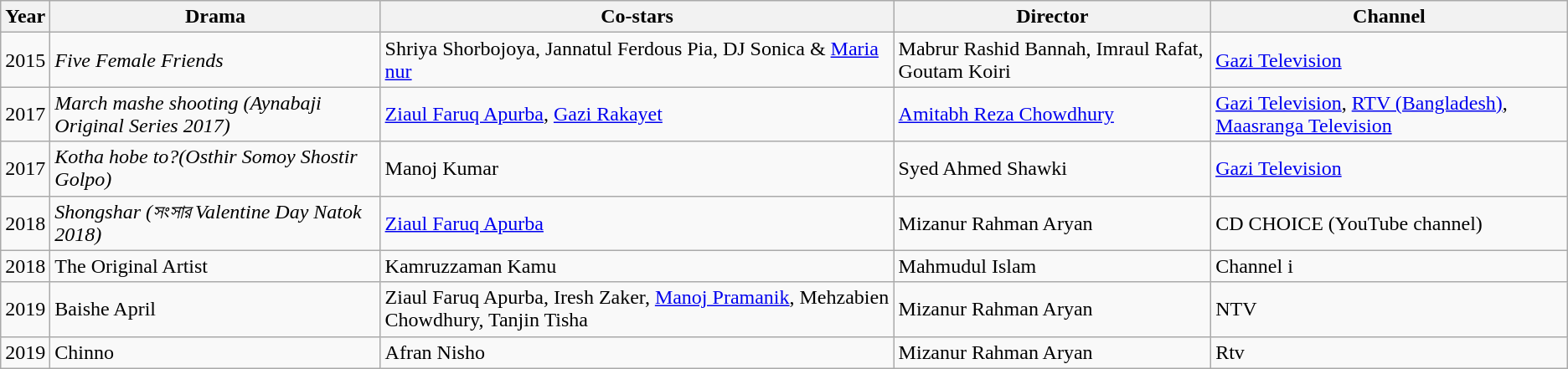<table class="wikitable sortable">
<tr>
<th>Year</th>
<th>Drama</th>
<th>Co-stars</th>
<th>Director</th>
<th class="unsortable">Channel</th>
</tr>
<tr>
<td>2015</td>
<td><em>Five Female Friends</em></td>
<td>Shriya Shorbojoya, Jannatul Ferdous Pia, DJ Sonica & <a href='#'>Maria nur</a></td>
<td>Mabrur Rashid Bannah, Imraul Rafat, Goutam Koiri</td>
<td><a href='#'>Gazi Television</a></td>
</tr>
<tr>
<td>2017</td>
<td><em>March mashe shooting (Aynabaji Original Series 2017)</em></td>
<td><a href='#'>Ziaul Faruq Apurba</a>, <a href='#'>Gazi Rakayet</a></td>
<td><a href='#'>Amitabh Reza Chowdhury</a></td>
<td><a href='#'>Gazi Television</a>, <a href='#'>RTV (Bangladesh)</a>, <a href='#'>Maasranga Television</a></td>
</tr>
<tr>
<td>2017</td>
<td><em>Kotha hobe to?(Osthir Somoy Shostir Golpo)</em></td>
<td>Manoj Kumar</td>
<td>Syed Ahmed Shawki</td>
<td><a href='#'>Gazi Television</a></td>
</tr>
<tr>
<td>2018</td>
<td><em>Shongshar (সংসার Valentine Day Natok 2018)</em></td>
<td><a href='#'>Ziaul Faruq Apurba</a></td>
<td>Mizanur Rahman Aryan</td>
<td>CD CHOICE (YouTube channel)</td>
</tr>
<tr>
<td>2018</td>
<td>The Original Artist</td>
<td>Kamruzzaman Kamu</td>
<td>Mahmudul Islam</td>
<td>Channel i</td>
</tr>
<tr>
<td>2019</td>
<td>Baishe April</td>
<td>Ziaul Faruq Apurba, Iresh Zaker, <a href='#'>Manoj Pramanik</a>, Mehzabien Chowdhury,  Tanjin Tisha</td>
<td>Mizanur Rahman Aryan</td>
<td>NTV</td>
</tr>
<tr>
<td>2019</td>
<td>Chinno</td>
<td>Afran Nisho</td>
<td>Mizanur Rahman Aryan</td>
<td>Rtv</td>
</tr>
</table>
